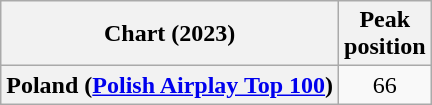<table class="wikitable sortable plainrowheaders" style="text-align:center">
<tr>
<th>Chart (2023)</th>
<th>Peak<br>position</th>
</tr>
<tr>
<th scope="row">Poland (<a href='#'>Polish Airplay Top 100</a>)</th>
<td>66</td>
</tr>
</table>
